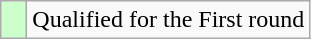<table class=wikitable>
<tr>
<td width=10px style="background-color:#ccffcc;"></td>
<td>Qualified for the First round</td>
</tr>
</table>
